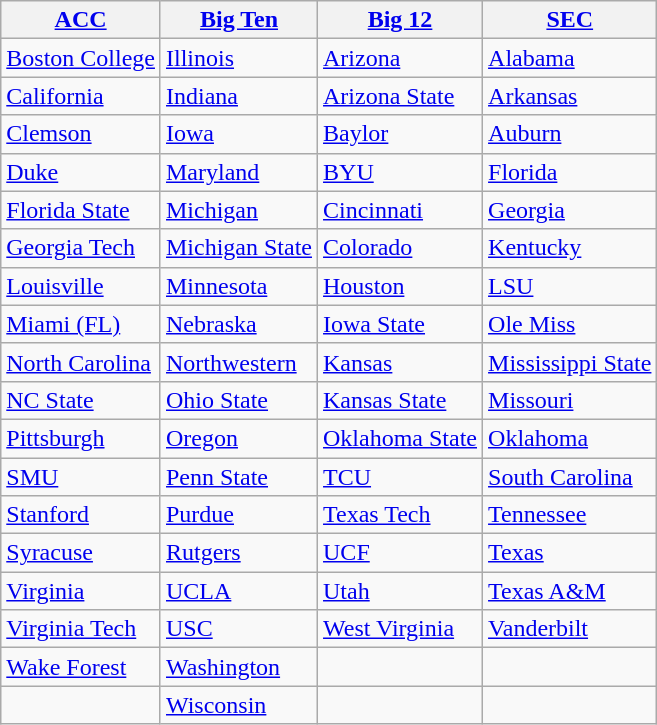<table class="wikitable">
<tr>
<th scope="col"><a href='#'>ACC</a><small></small></th>
<th scope="col"><a href='#'>Big Ten</a></th>
<th scope="col"><a href='#'>Big 12</a></th>
<th scope="col"><a href='#'>SEC</a></th>
</tr>
<tr>
<td><a href='#'>Boston College</a></td>
<td><a href='#'>Illinois</a></td>
<td><a href='#'>Arizona</a></td>
<td><a href='#'>Alabama</a></td>
</tr>
<tr>
<td><a href='#'>California</a></td>
<td><a href='#'>Indiana</a></td>
<td><a href='#'>Arizona State</a></td>
<td><a href='#'>Arkansas</a></td>
</tr>
<tr>
<td><a href='#'>Clemson</a></td>
<td><a href='#'>Iowa</a></td>
<td><a href='#'>Baylor</a></td>
<td><a href='#'>Auburn</a></td>
</tr>
<tr>
<td><a href='#'>Duke</a></td>
<td><a href='#'>Maryland</a></td>
<td><a href='#'>BYU</a></td>
<td><a href='#'>Florida</a></td>
</tr>
<tr>
<td><a href='#'>Florida State</a></td>
<td><a href='#'>Michigan</a></td>
<td><a href='#'>Cincinnati</a></td>
<td><a href='#'>Georgia</a></td>
</tr>
<tr>
<td><a href='#'>Georgia Tech</a></td>
<td><a href='#'>Michigan State</a></td>
<td><a href='#'>Colorado</a></td>
<td><a href='#'>Kentucky</a></td>
</tr>
<tr>
<td><a href='#'>Louisville</a></td>
<td><a href='#'>Minnesota</a></td>
<td><a href='#'>Houston</a></td>
<td><a href='#'>LSU</a></td>
</tr>
<tr>
<td><a href='#'>Miami (FL)</a></td>
<td><a href='#'>Nebraska</a></td>
<td><a href='#'>Iowa State</a></td>
<td><a href='#'>Ole Miss</a></td>
</tr>
<tr>
<td><a href='#'>North Carolina</a></td>
<td><a href='#'>Northwestern</a></td>
<td><a href='#'>Kansas</a></td>
<td><a href='#'>Mississippi State</a></td>
</tr>
<tr>
<td><a href='#'>NC State</a></td>
<td><a href='#'>Ohio State</a></td>
<td><a href='#'>Kansas State</a></td>
<td><a href='#'>Missouri</a></td>
</tr>
<tr>
<td><a href='#'>Pittsburgh</a></td>
<td><a href='#'>Oregon</a></td>
<td><a href='#'>Oklahoma State</a></td>
<td><a href='#'>Oklahoma</a></td>
</tr>
<tr>
<td><a href='#'>SMU</a></td>
<td><a href='#'>Penn State</a></td>
<td><a href='#'>TCU</a></td>
<td><a href='#'>South Carolina</a></td>
</tr>
<tr>
<td><a href='#'>Stanford</a></td>
<td><a href='#'>Purdue</a></td>
<td><a href='#'>Texas Tech</a></td>
<td><a href='#'>Tennessee</a></td>
</tr>
<tr>
<td><a href='#'>Syracuse</a></td>
<td><a href='#'>Rutgers</a></td>
<td><a href='#'>UCF</a></td>
<td><a href='#'>Texas</a></td>
</tr>
<tr>
<td><a href='#'>Virginia</a></td>
<td><a href='#'>UCLA</a></td>
<td><a href='#'>Utah</a></td>
<td><a href='#'>Texas A&M</a></td>
</tr>
<tr>
<td><a href='#'>Virginia Tech</a></td>
<td><a href='#'>USC</a></td>
<td><a href='#'>West Virginia</a></td>
<td><a href='#'>Vanderbilt</a></td>
</tr>
<tr>
<td><a href='#'>Wake Forest</a></td>
<td><a href='#'>Washington</a></td>
<td></td>
<td></td>
</tr>
<tr>
<td></td>
<td><a href='#'>Wisconsin</a></td>
<td></td>
<td></td>
</tr>
</table>
